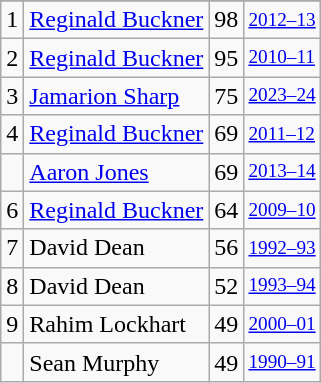<table class="wikitable">
<tr>
</tr>
<tr>
<td>1</td>
<td><a href='#'>Reginald Buckner</a></td>
<td>98</td>
<td style="font-size:80%;"><a href='#'>2012–13</a></td>
</tr>
<tr>
<td>2</td>
<td><a href='#'>Reginald Buckner</a></td>
<td>95</td>
<td style="font-size:80%;"><a href='#'>2010–11</a></td>
</tr>
<tr>
<td>3</td>
<td><a href='#'>Jamarion Sharp</a></td>
<td>75</td>
<td style="font-size:80%;"><a href='#'>2023–24</a></td>
</tr>
<tr>
<td>4</td>
<td><a href='#'>Reginald Buckner</a></td>
<td>69</td>
<td style="font-size:80%;"><a href='#'>2011–12</a></td>
</tr>
<tr>
<td></td>
<td><a href='#'>Aaron Jones</a></td>
<td>69</td>
<td style="font-size:80%;"><a href='#'>2013–14</a></td>
</tr>
<tr>
<td>6</td>
<td><a href='#'>Reginald Buckner</a></td>
<td>64</td>
<td style="font-size:80%;"><a href='#'>2009–10</a></td>
</tr>
<tr>
<td>7</td>
<td>David Dean</td>
<td>56</td>
<td style="font-size:80%;"><a href='#'>1992–93</a></td>
</tr>
<tr>
<td>8</td>
<td>David Dean</td>
<td>52</td>
<td style="font-size:80%;"><a href='#'>1993–94</a></td>
</tr>
<tr>
<td>9</td>
<td>Rahim Lockhart</td>
<td>49</td>
<td style="font-size:80%;"><a href='#'>2000–01</a></td>
</tr>
<tr>
<td></td>
<td>Sean Murphy</td>
<td>49</td>
<td style="font-size:80%;"><a href='#'>1990–91</a></td>
</tr>
</table>
